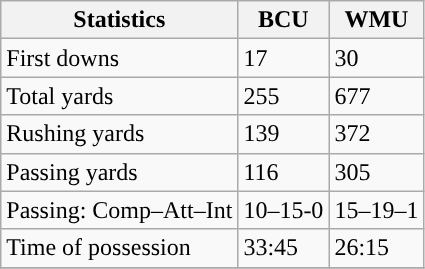<table class="wikitable" style="float: left;">
<tr>
<th>Statistics</th>
<th>BCU</th>
<th>WMU</th>
</tr>
<tr>
<td>First downs</td>
<td>17</td>
<td>30</td>
</tr>
<tr>
<td>Total yards</td>
<td>255</td>
<td>677</td>
</tr>
<tr>
<td>Rushing yards</td>
<td>139</td>
<td>372</td>
</tr>
<tr>
<td>Passing yards</td>
<td>116</td>
<td>305</td>
</tr>
<tr>
<td>Passing: Comp–Att–Int</td>
<td>10–15-0</td>
<td>15–19–1</td>
</tr>
<tr>
<td>Time of possession</td>
<td>33:45</td>
<td>26:15</td>
</tr>
<tr>
</tr>
</table>
